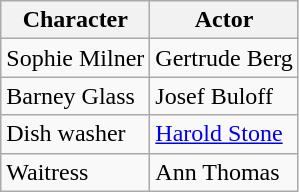<table class="wikitable">
<tr>
<th>Character</th>
<th>Actor</th>
</tr>
<tr>
<td>Sophie Milner</td>
<td>Gertrude Berg</td>
</tr>
<tr>
<td>Barney Glass</td>
<td>Josef Buloff</td>
</tr>
<tr>
<td>Dish washer</td>
<td><a href='#'>Harold Stone</a></td>
</tr>
<tr>
<td>Waitress</td>
<td>Ann Thomas</td>
</tr>
</table>
